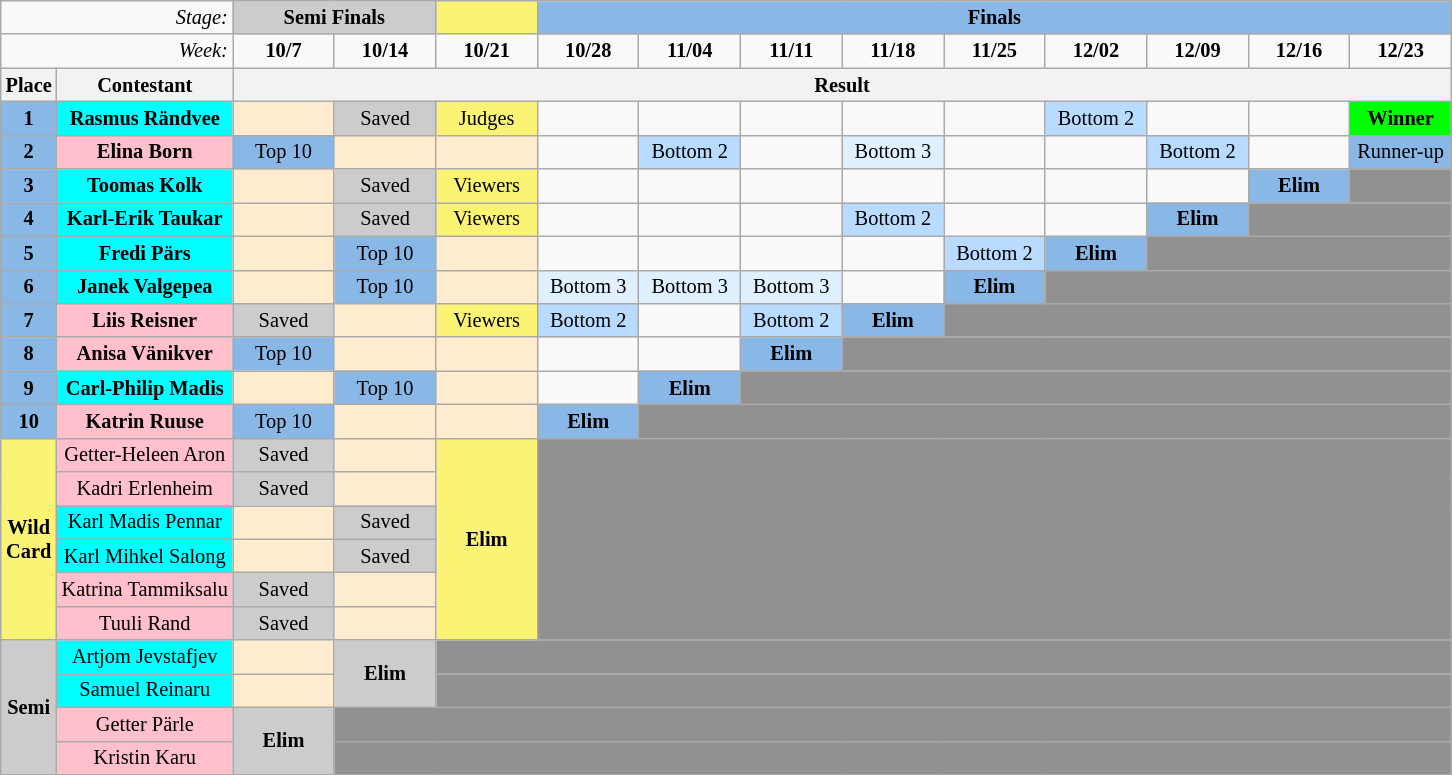<table class="wikitable" style="margin:1em auto; text-align:center; font-size:85%">
<tr>
<td colspan="2" align="right"><em>Stage:</em></td>
<td colspan="2" bgcolor="CCCCCC"><strong>Semi Finals</strong></td>
<td bgcolor="#FBF373" align="center"></td>
<td colspan="9" bgcolor="8AB8E6"><strong>Finals</strong></td>
</tr>
<tr>
<td colspan="2" align="right"><em>Week:</em></td>
<td align="center" width=7%><strong>10/7</strong></td>
<td align="center" width=7%><strong>10/14</strong></td>
<td align="center" width=7%><strong>10/21</strong></td>
<td align="center" width=7%><strong>10/28</strong></td>
<td align="center" width=7%><strong>11/04</strong></td>
<td align="center" width=7%><strong>11/11</strong></td>
<td align="center" width=7%><strong>11/18</strong></td>
<td align="center" width=7%><strong>11/25</strong></td>
<td align="center" width=7%><strong>12/02</strong></td>
<td align="center" width=7%><strong>12/09</strong></td>
<td align="center" width=7%><strong>12/16</strong></td>
<td align="center" width=7%><strong>12/23</strong></td>
</tr>
<tr>
<th>Place</th>
<th>Contestant</th>
<th colspan="12">Result</th>
</tr>
<tr>
<td bgcolor="8AB8E6"><strong>1</strong></td>
<td bgcolor="cyan"><strong>Rasmus Rändvee</strong></td>
<td style="background:#ffebcd;"></td>
<td bgcolor="#CCCCCC">Saved</td>
<td bgcolor="FBF373">Judges</td>
<td></td>
<td></td>
<td></td>
<td></td>
<td></td>
<td bgcolor="B8DBFF">Bottom 2</td>
<td></td>
<td></td>
<td bgcolor="lime"><strong>Winner</strong></td>
</tr>
<tr>
<td bgcolor="8AB8E6"><strong>2</strong></td>
<td bgcolor="pink"><strong>Elina Born</strong></td>
<td bgcolor="8AB8E6">Top 10</td>
<td style="background:#ffebcd;"></td>
<td style="background:#ffebcd;"></td>
<td></td>
<td bgcolor="B8DBFF">Bottom 2</td>
<td></td>
<td bgcolor="E0F0FF">Bottom 3</td>
<td></td>
<td></td>
<td bgcolor="B8DBFF">Bottom 2</td>
<td></td>
<td bgcolor="8AB8E6">Runner-up</td>
</tr>
<tr>
<td bgcolor="8AB8E6"><strong>3</strong></td>
<td bgcolor="cyan"><strong>Toomas Kolk</strong></td>
<td style="background:#ffebcd;"></td>
<td bgcolor="#CCCCCC">Saved</td>
<td bgcolor="FBF373">Viewers</td>
<td></td>
<td></td>
<td></td>
<td></td>
<td></td>
<td></td>
<td></td>
<td bgcolor="8AB8E6"><strong>Elim</strong></td>
<td bgcolor="919191" colspan=2></td>
</tr>
<tr>
<td bgcolor="8AB8E6"><strong>4</strong></td>
<td bgcolor="cyan"><strong>Karl-Erik Taukar</strong></td>
<td style="background:#ffebcd;"></td>
<td bgcolor="#CCCCCC">Saved</td>
<td bgcolor="FBF373">Viewers</td>
<td></td>
<td></td>
<td></td>
<td bgcolor="B8DBFF">Bottom 2</td>
<td></td>
<td></td>
<td bgcolor="8AB8E6"><strong>Elim</strong></td>
<td bgcolor="919191" colspan=3></td>
</tr>
<tr>
<td bgcolor="8AB8E6"><strong>5</strong></td>
<td bgcolor="cyan"><strong>Fredi Pärs</strong></td>
<td style="background:#ffebcd;"></td>
<td bgcolor="8AB8E6">Top 10</td>
<td style="background:#ffebcd;"></td>
<td></td>
<td></td>
<td></td>
<td></td>
<td bgcolor="B8DBFF">Bottom 2</td>
<td bgcolor="8AB8E6"><strong>Elim</strong></td>
<td bgcolor="919191" colspan=3></td>
</tr>
<tr>
<td bgcolor="8AB8E6"><strong>6</strong></td>
<td bgcolor="cyan"><strong>Janek Valgepea</strong></td>
<td style="background:#ffebcd;"></td>
<td bgcolor="8AB8E6">Top 10</td>
<td style="background:#ffebcd;"></td>
<td bgcolor="E0F0FF">Bottom 3</td>
<td bgcolor="E0F0FF">Bottom 3</td>
<td bgcolor="E0F0FF">Bottom 3</td>
<td></td>
<td bgcolor="8AB8E6"><strong>Elim</strong></td>
<td bgcolor="919191" colspan=4></td>
</tr>
<tr>
<td bgcolor="8AB8E6"><strong>7</strong></td>
<td bgcolor="pink"><strong>Liis Reisner</strong></td>
<td bgcolor="#CCCCCC">Saved</td>
<td style="background:#ffebcd;"></td>
<td bgcolor="FBF373">Viewers</td>
<td bgcolor="B8DBFF">Bottom 2</td>
<td></td>
<td bgcolor="B8DBFF">Bottom 2</td>
<td bgcolor="8AB8E6"><strong>Elim</strong></td>
<td bgcolor="919191" colspan=5></td>
</tr>
<tr>
<td bgcolor="8AB8E6"><strong>8</strong></td>
<td bgcolor="pink"><strong>Anisa Vänikver</strong></td>
<td bgcolor="8AB8E6">Top 10</td>
<td style="background:#ffebcd;"></td>
<td style="background:#ffebcd;"></td>
<td></td>
<td></td>
<td bgcolor="8AB8E6"><strong>Elim</strong></td>
<td bgcolor="919191" colspan=6></td>
</tr>
<tr>
<td bgcolor="8AB8E6"><strong>9</strong></td>
<td bgcolor="cyan"><strong>Carl-Philip Madis</strong></td>
<td style="background:#ffebcd;"></td>
<td bgcolor="8AB8E6">Top 10</td>
<td style="background:#ffebcd;"></td>
<td></td>
<td bgcolor="8AB8E6"><strong>Elim</strong></td>
<td bgcolor="919191" colspan=7></td>
</tr>
<tr>
<td bgcolor="8AB8E6"><strong>10</strong></td>
<td bgcolor="pink"><strong>Katrin Ruuse</strong></td>
<td bgcolor="8AB8E6">Top 10</td>
<td style="background:#ffebcd;"></td>
<td style="background:#ffebcd;"></td>
<td bgcolor="8AB8E6"><strong>Elim</strong></td>
<td bgcolor="919191" colspan=8></td>
</tr>
<tr>
<td style="background:#fbf373; text-align:center;" rowspan="6"><strong>Wild<br>Card</strong></td>
<td bgcolor="pink">Getter-Heleen Aron</td>
<td bgcolor="#CCCCCC">Saved</td>
<td style="background:#ffebcd;"></td>
<td style="background:#fbf373; text-align:center;" rowspan="6"><strong>Elim</strong></td>
<td bgcolor="919191" colspan=9 rowspan="6"></td>
</tr>
<tr>
<td bgcolor="pink">Kadri Erlenheim</td>
<td bgcolor="#CCCCCC">Saved</td>
<td style="background:#ffebcd;"></td>
</tr>
<tr>
<td bgcolor="cyan">Karl Madis Pennar</td>
<td style="background:#ffebcd;"></td>
<td bgcolor="#CCCCCC">Saved</td>
</tr>
<tr>
<td bgcolor="cyan">Karl Mihkel Salong</td>
<td style="background:#ffebcd;"></td>
<td bgcolor="#CCCCCC">Saved</td>
</tr>
<tr>
<td bgcolor="pink">Katrina Tammiksalu</td>
<td bgcolor="#CCCCCC">Saved</td>
<td style="background:#ffebcd;"></td>
</tr>
<tr>
<td bgcolor="pink">Tuuli Rand</td>
<td bgcolor="#CCCCCC">Saved</td>
<td style="background:#ffebcd;"></td>
</tr>
<tr>
<td bgcolor="CCCCCC" rowspan="4"><strong>Semi</strong></td>
<td bgcolor="cyan">Artjom Jevstafjev</td>
<td style="background:#ffebcd;"></td>
<td bgcolor="#CCCCCC" rowspan="2"><strong>Elim</strong></td>
<td bgcolor="919191" colspan=10></td>
</tr>
<tr>
<td bgcolor="cyan">Samuel Reinaru</td>
<td style="background:#ffebcd;"></td>
<td bgcolor="919191" colspan=10></td>
</tr>
<tr>
<td bgcolor="pink">Getter Pärle</td>
<td bgcolor="#CCCCCC" rowspan="2"><strong>Elim</strong></td>
<td bgcolor="919191" colspan=11></td>
</tr>
<tr>
<td bgcolor="pink">Kristin Karu</td>
<td bgcolor="919191" colspan=11></td>
</tr>
</table>
